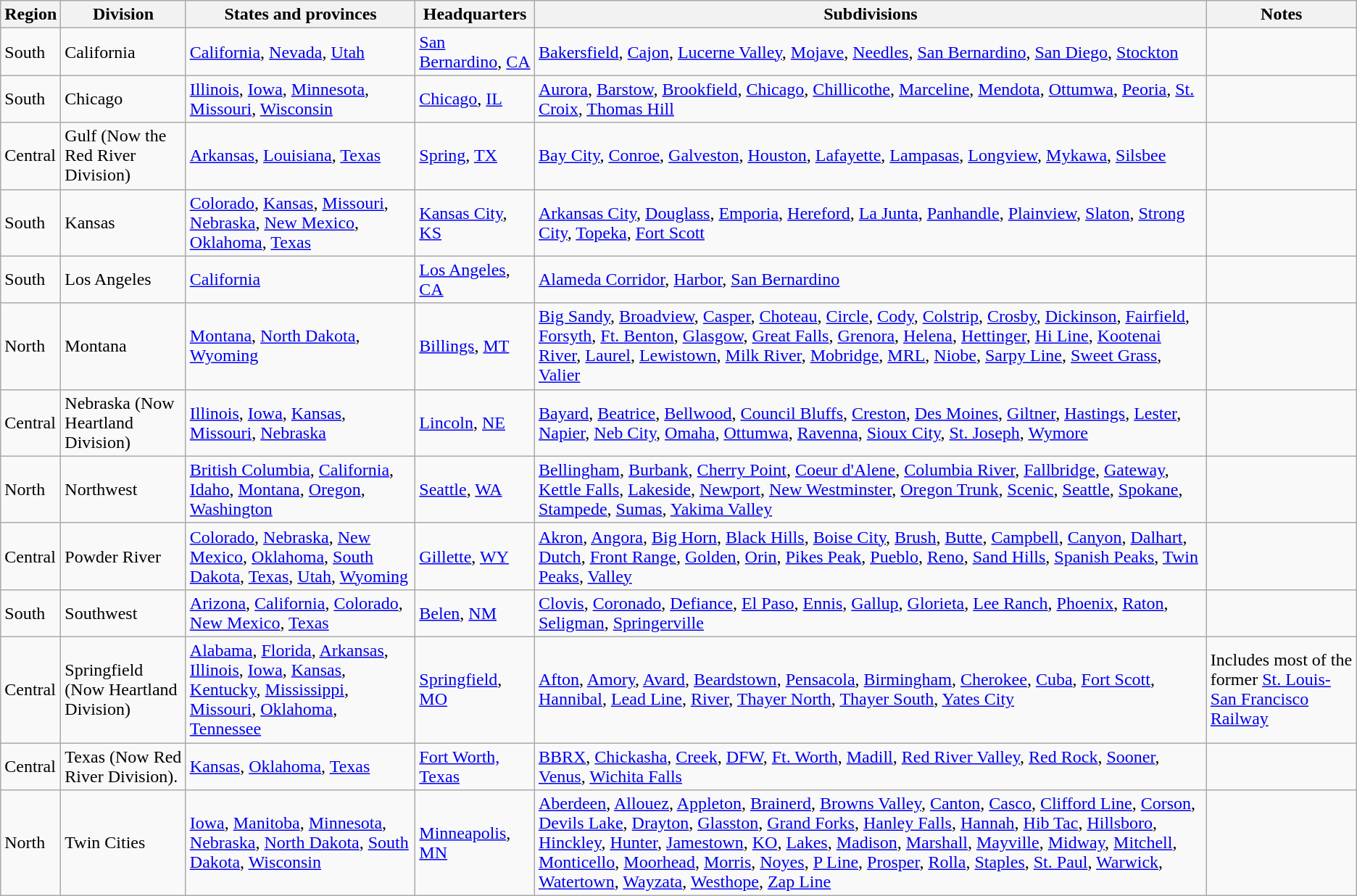<table class="wikitable sortable">
<tr>
<th>Region</th>
<th>Division</th>
<th>States and provinces</th>
<th>Headquarters</th>
<th>Subdivisions</th>
<th>Notes</th>
</tr>
<tr>
<td>South</td>
<td>California</td>
<td><a href='#'>California</a>, <a href='#'>Nevada</a>, <a href='#'>Utah</a></td>
<td><a href='#'>San Bernardino</a>, <a href='#'>CA</a></td>
<td><a href='#'>Bakersfield</a>, <a href='#'>Cajon</a>, <a href='#'>Lucerne Valley</a>, <a href='#'>Mojave</a>, <a href='#'>Needles</a>,  <a href='#'>San Bernardino</a>, <a href='#'>San Diego</a>, <a href='#'>Stockton</a></td>
<td></td>
</tr>
<tr>
<td>South</td>
<td>Chicago</td>
<td><a href='#'>Illinois</a>, <a href='#'>Iowa</a>, <a href='#'>Minnesota</a>, <a href='#'>Missouri</a>, <a href='#'>Wisconsin</a></td>
<td><a href='#'>Chicago</a>, <a href='#'>IL</a></td>
<td><a href='#'>Aurora</a>, <a href='#'>Barstow</a>, <a href='#'>Brookfield</a>, <a href='#'>Chicago</a>, <a href='#'>Chillicothe</a>, <a href='#'>Marceline</a>, <a href='#'>Mendota</a>, <a href='#'>Ottumwa</a>, <a href='#'>Peoria</a>, <a href='#'>St. Croix</a>, <a href='#'>Thomas Hill</a></td>
<td></td>
</tr>
<tr>
<td>Central</td>
<td>Gulf (Now the Red River Division)</td>
<td><a href='#'>Arkansas</a>, <a href='#'>Louisiana</a>, <a href='#'>Texas</a></td>
<td><a href='#'>Spring</a>, <a href='#'>TX</a></td>
<td><a href='#'>Bay City</a>, <a href='#'>Conroe</a>, <a href='#'>Galveston</a>, <a href='#'>Houston</a>, <a href='#'>Lafayette</a>, <a href='#'>Lampasas</a>, <a href='#'>Longview</a>, <a href='#'>Mykawa</a>, <a href='#'>Silsbee</a></td>
<td></td>
</tr>
<tr>
<td>South</td>
<td>Kansas</td>
<td><a href='#'>Colorado</a>, <a href='#'>Kansas</a>, <a href='#'>Missouri</a>, <a href='#'>Nebraska</a>, <a href='#'>New Mexico</a>, <a href='#'>Oklahoma</a>, <a href='#'>Texas</a></td>
<td><a href='#'>Kansas City</a>, <a href='#'>KS</a></td>
<td><a href='#'>Arkansas City</a>, <a href='#'>Douglass</a>, <a href='#'>Emporia</a>, <a href='#'>Hereford</a>, <a href='#'>La Junta</a>, <a href='#'>Panhandle</a>, <a href='#'>Plainview</a>, <a href='#'>Slaton</a>,  <a href='#'>Strong City</a>, <a href='#'>Topeka</a>, <a href='#'>Fort Scott</a></td>
<td></td>
</tr>
<tr>
<td>South</td>
<td>Los Angeles</td>
<td><a href='#'>California</a></td>
<td><a href='#'>Los Angeles</a>, <a href='#'>CA</a></td>
<td><a href='#'>Alameda Corridor</a>, <a href='#'>Harbor</a>, <a href='#'>San Bernardino</a></td>
<td></td>
</tr>
<tr>
<td>North</td>
<td>Montana</td>
<td><a href='#'>Montana</a>, <a href='#'>North Dakota</a>, <a href='#'>Wyoming</a></td>
<td><a href='#'>Billings</a>, <a href='#'>MT</a></td>
<td><a href='#'>Big Sandy</a>, <a href='#'>Broadview</a>, <a href='#'>Casper</a>, <a href='#'>Choteau</a>, <a href='#'>Circle</a>, <a href='#'>Cody</a>, <a href='#'>Colstrip</a>, <a href='#'>Crosby</a>, <a href='#'>Dickinson</a>, <a href='#'>Fairfield</a>, <a href='#'>Forsyth</a>, <a href='#'>Ft. Benton</a>, <a href='#'>Glasgow</a>, <a href='#'>Great Falls</a>, <a href='#'>Grenora</a>, <a href='#'>Helena</a>, <a href='#'>Hettinger</a>, <a href='#'>Hi Line</a>, <a href='#'>Kootenai River</a>, <a href='#'>Laurel</a>, <a href='#'>Lewistown</a>, <a href='#'>Milk River</a>, <a href='#'>Mobridge</a>, <a href='#'>MRL</a>, <a href='#'>Niobe</a>, <a href='#'>Sarpy Line</a>, <a href='#'>Sweet Grass</a>, <a href='#'>Valier</a></td>
<td></td>
</tr>
<tr>
<td>Central</td>
<td>Nebraska (Now Heartland Division)</td>
<td><a href='#'>Illinois</a>, <a href='#'>Iowa</a>, <a href='#'>Kansas</a>, <a href='#'>Missouri</a>, <a href='#'>Nebraska</a></td>
<td><a href='#'>Lincoln</a>, <a href='#'>NE</a></td>
<td><a href='#'>Bayard</a>, <a href='#'>Beatrice</a>, <a href='#'>Bellwood</a>, <a href='#'>Council Bluffs</a>, <a href='#'>Creston</a>, <a href='#'>Des Moines</a>, <a href='#'>Giltner</a>, <a href='#'>Hastings</a>, <a href='#'>Lester</a>, <a href='#'>Napier</a>, <a href='#'>Neb City</a>, <a href='#'>Omaha</a>, <a href='#'>Ottumwa</a>, <a href='#'>Ravenna</a>, <a href='#'>Sioux City</a>, <a href='#'>St. Joseph</a>, <a href='#'>Wymore</a></td>
<td></td>
</tr>
<tr>
<td>North</td>
<td>Northwest</td>
<td><a href='#'>British Columbia</a>, <a href='#'>California</a>, <a href='#'>Idaho</a>, <a href='#'>Montana</a>, <a href='#'>Oregon</a>, <a href='#'>Washington</a></td>
<td><a href='#'>Seattle</a>, <a href='#'>WA</a></td>
<td><a href='#'>Bellingham</a>, <a href='#'>Burbank</a>, <a href='#'>Cherry Point</a>, <a href='#'>Coeur d'Alene</a>, <a href='#'>Columbia River</a>, <a href='#'>Fallbridge</a>, <a href='#'>Gateway</a>, <a href='#'>Kettle Falls</a>, <a href='#'>Lakeside</a>, <a href='#'>Newport</a>, <a href='#'>New Westminster</a>, <a href='#'>Oregon Trunk</a>, <a href='#'>Scenic</a>, <a href='#'>Seattle</a>, <a href='#'>Spokane</a>, <a href='#'>Stampede</a>, <a href='#'>Sumas</a>, <a href='#'>Yakima Valley</a></td>
<td></td>
</tr>
<tr>
<td>Central</td>
<td>Powder River</td>
<td><a href='#'>Colorado</a>, <a href='#'>Nebraska</a>, <a href='#'>New Mexico</a>, <a href='#'>Oklahoma</a>, <a href='#'>South Dakota</a>, <a href='#'>Texas</a>, <a href='#'>Utah</a>, <a href='#'>Wyoming</a></td>
<td><a href='#'>Gillette</a>, <a href='#'>WY</a></td>
<td><a href='#'>Akron</a>, <a href='#'>Angora</a>, <a href='#'>Big Horn</a>, <a href='#'>Black Hills</a>, <a href='#'>Boise City</a>, <a href='#'>Brush</a>, <a href='#'>Butte</a>, <a href='#'>Campbell</a>, <a href='#'>Canyon</a>, <a href='#'>Dalhart</a>, <a href='#'>Dutch</a>, <a href='#'>Front Range</a>, <a href='#'>Golden</a>, <a href='#'>Orin</a>, <a href='#'>Pikes Peak</a>, <a href='#'>Pueblo</a>, <a href='#'>Reno</a>, <a href='#'>Sand Hills</a>, <a href='#'>Spanish Peaks</a>, <a href='#'>Twin Peaks</a>, <a href='#'>Valley</a></td>
<td></td>
</tr>
<tr>
<td>South</td>
<td>Southwest</td>
<td><a href='#'>Arizona</a>, <a href='#'>California</a>, <a href='#'>Colorado</a>, <a href='#'>New Mexico</a>, <a href='#'>Texas</a></td>
<td><a href='#'>Belen</a>, <a href='#'>NM</a></td>
<td><a href='#'>Clovis</a>, <a href='#'>Coronado</a>, <a href='#'>Defiance</a>, <a href='#'>El Paso</a>, <a href='#'>Ennis</a>, <a href='#'>Gallup</a>, <a href='#'>Glorieta</a>, <a href='#'>Lee Ranch</a>, <a href='#'>Phoenix</a>, <a href='#'>Raton</a>, <a href='#'>Seligman</a>, <a href='#'>Springerville</a></td>
<td></td>
</tr>
<tr>
<td>Central</td>
<td>Springfield (Now Heartland Division)</td>
<td><a href='#'>Alabama</a>, <a href='#'>Florida</a>, <a href='#'>Arkansas</a>, <a href='#'>Illinois</a>, <a href='#'>Iowa</a>, <a href='#'>Kansas</a>, <a href='#'>Kentucky</a>, <a href='#'>Mississippi</a>, <a href='#'>Missouri</a>, <a href='#'>Oklahoma</a>, <a href='#'>Tennessee</a></td>
<td><a href='#'>Springfield</a>, <a href='#'>MO</a></td>
<td><a href='#'>Afton</a>, <a href='#'>Amory</a>, <a href='#'>Avard</a>, <a href='#'>Beardstown</a>, <a href='#'>Pensacola</a>, <a href='#'>Birmingham</a>, <a href='#'>Cherokee</a>, <a href='#'>Cuba</a>, <a href='#'>Fort Scott</a>, <a href='#'>Hannibal</a>, <a href='#'>Lead Line</a>, <a href='#'>River</a>, <a href='#'>Thayer North</a>, <a href='#'>Thayer South</a>, <a href='#'>Yates City</a></td>
<td>Includes most of the former <a href='#'>St. Louis-San Francisco Railway</a></td>
</tr>
<tr>
<td>Central</td>
<td>Texas (Now Red River Division).</td>
<td><a href='#'>Kansas</a>, <a href='#'>Oklahoma</a>, <a href='#'>Texas</a></td>
<td><a href='#'>Fort Worth, Texas</a></td>
<td><a href='#'>BBRX</a>, <a href='#'>Chickasha</a>, <a href='#'>Creek</a>, <a href='#'>DFW</a>, <a href='#'>Ft. Worth</a>, <a href='#'>Madill</a>, <a href='#'>Red River Valley</a>, <a href='#'>Red Rock</a>, <a href='#'>Sooner</a>, <a href='#'>Venus</a>, <a href='#'>Wichita Falls</a></td>
<td></td>
</tr>
<tr>
<td>North</td>
<td>Twin Cities</td>
<td><a href='#'>Iowa</a>, <a href='#'>Manitoba</a>, <a href='#'>Minnesota</a>, <a href='#'>Nebraska</a>, <a href='#'>North Dakota</a>, <a href='#'>South Dakota</a>, <a href='#'>Wisconsin</a></td>
<td><a href='#'>Minneapolis</a>, <a href='#'>MN</a></td>
<td><a href='#'>Aberdeen</a>, <a href='#'>Allouez</a>, <a href='#'>Appleton</a>, <a href='#'>Brainerd</a>, <a href='#'>Browns Valley</a>, <a href='#'>Canton</a>, <a href='#'>Casco</a>, <a href='#'>Clifford Line</a>, <a href='#'>Corson</a>, <a href='#'>Devils Lake</a>, <a href='#'>Drayton</a>, <a href='#'>Glasston</a>, <a href='#'>Grand Forks</a>, <a href='#'>Hanley Falls</a>, <a href='#'>Hannah</a>, <a href='#'>Hib Tac</a>, <a href='#'>Hillsboro</a>, <a href='#'>Hinckley</a>, <a href='#'>Hunter</a>, <a href='#'>Jamestown</a>, <a href='#'>KO</a>, <a href='#'>Lakes</a>, <a href='#'>Madison</a>, <a href='#'>Marshall</a>, <a href='#'>Mayville</a>, <a href='#'>Midway</a>, <a href='#'>Mitchell</a>, <a href='#'>Monticello</a>, <a href='#'>Moorhead</a>, <a href='#'>Morris</a>, <a href='#'>Noyes</a>, <a href='#'>P Line</a>, <a href='#'>Prosper</a>, <a href='#'>Rolla</a>, <a href='#'>Staples</a>, <a href='#'>St. Paul</a>, <a href='#'>Warwick</a>, <a href='#'>Watertown</a>, <a href='#'>Wayzata</a>, <a href='#'>Westhope</a>, <a href='#'>Zap Line</a></td>
<td></td>
</tr>
</table>
